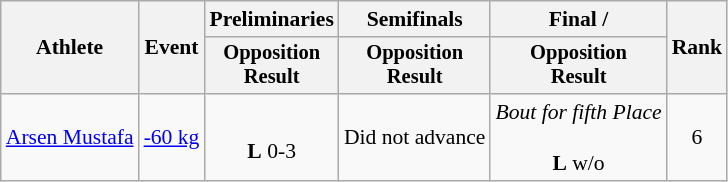<table class="wikitable" style="font-size:90%;">
<tr>
<th rowspan=2>Athlete</th>
<th rowspan=2>Event</th>
<th>Preliminaries</th>
<th>Semifinals</th>
<th>Final / </th>
<th rowspan=2>Rank</th>
</tr>
<tr style="font-size:95%">
<th>Opposition<br>Result</th>
<th>Opposition<br>Result</th>
<th>Opposition<br>Result</th>
</tr>
<tr align=center>
<td align=left><a href='#'>Arsen Mustafa</a></td>
<td align=left><a href='#'>-60 kg</a></td>
<td><br> <strong>L</strong> 0-3</td>
<td>Did not advance</td>
<td><em>Bout for fifth Place</em><br><br><strong>L</strong> w/o</td>
<td>6</td>
</tr>
</table>
